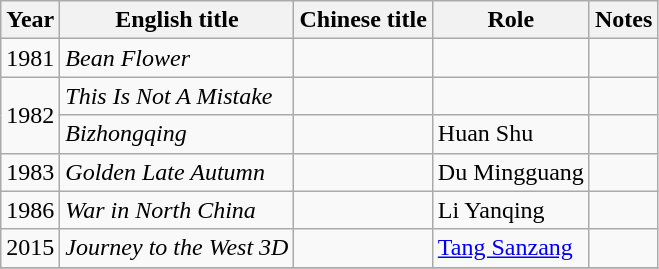<table class="wikitable">
<tr>
<th>Year</th>
<th>English title</th>
<th>Chinese title</th>
<th>Role</th>
<th>Notes</th>
</tr>
<tr>
<td>1981</td>
<td><em>Bean Flower</em></td>
<td></td>
<td></td>
<td></td>
</tr>
<tr>
<td rowspan="2">1982</td>
<td><em>This Is Not A Mistake</em></td>
<td></td>
<td></td>
<td></td>
</tr>
<tr>
<td><em>Bizhongqing</em></td>
<td></td>
<td>Huan Shu</td>
<td></td>
</tr>
<tr>
<td>1983</td>
<td><em>Golden Late Autumn</em></td>
<td></td>
<td>Du Mingguang</td>
<td></td>
</tr>
<tr>
<td>1986</td>
<td><em>War in North China</em></td>
<td></td>
<td>Li Yanqing</td>
<td></td>
</tr>
<tr>
<td>2015</td>
<td><em>Journey to the West 3D</em></td>
<td></td>
<td><a href='#'>Tang Sanzang</a></td>
<td></td>
</tr>
<tr>
</tr>
</table>
